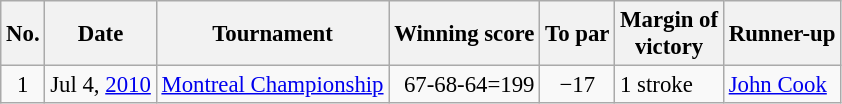<table class="wikitable" style="font-size:95%;">
<tr>
<th>No.</th>
<th>Date</th>
<th>Tournament</th>
<th>Winning score</th>
<th>To par</th>
<th>Margin of<br>victory</th>
<th>Runner-up</th>
</tr>
<tr>
<td align=center>1</td>
<td align=right>Jul 4, <a href='#'>2010</a></td>
<td><a href='#'>Montreal Championship</a></td>
<td align=right>67-68-64=199</td>
<td align=center>−17</td>
<td>1 stroke</td>
<td> <a href='#'>John Cook</a></td>
</tr>
</table>
